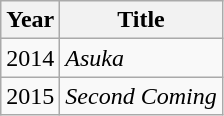<table class="wikitable">
<tr>
<th>Year</th>
<th>Title</th>
</tr>
<tr>
<td>2014</td>
<td><em>Asuka</em></td>
</tr>
<tr>
<td>2015</td>
<td><em>Second Coming</em></td>
</tr>
</table>
